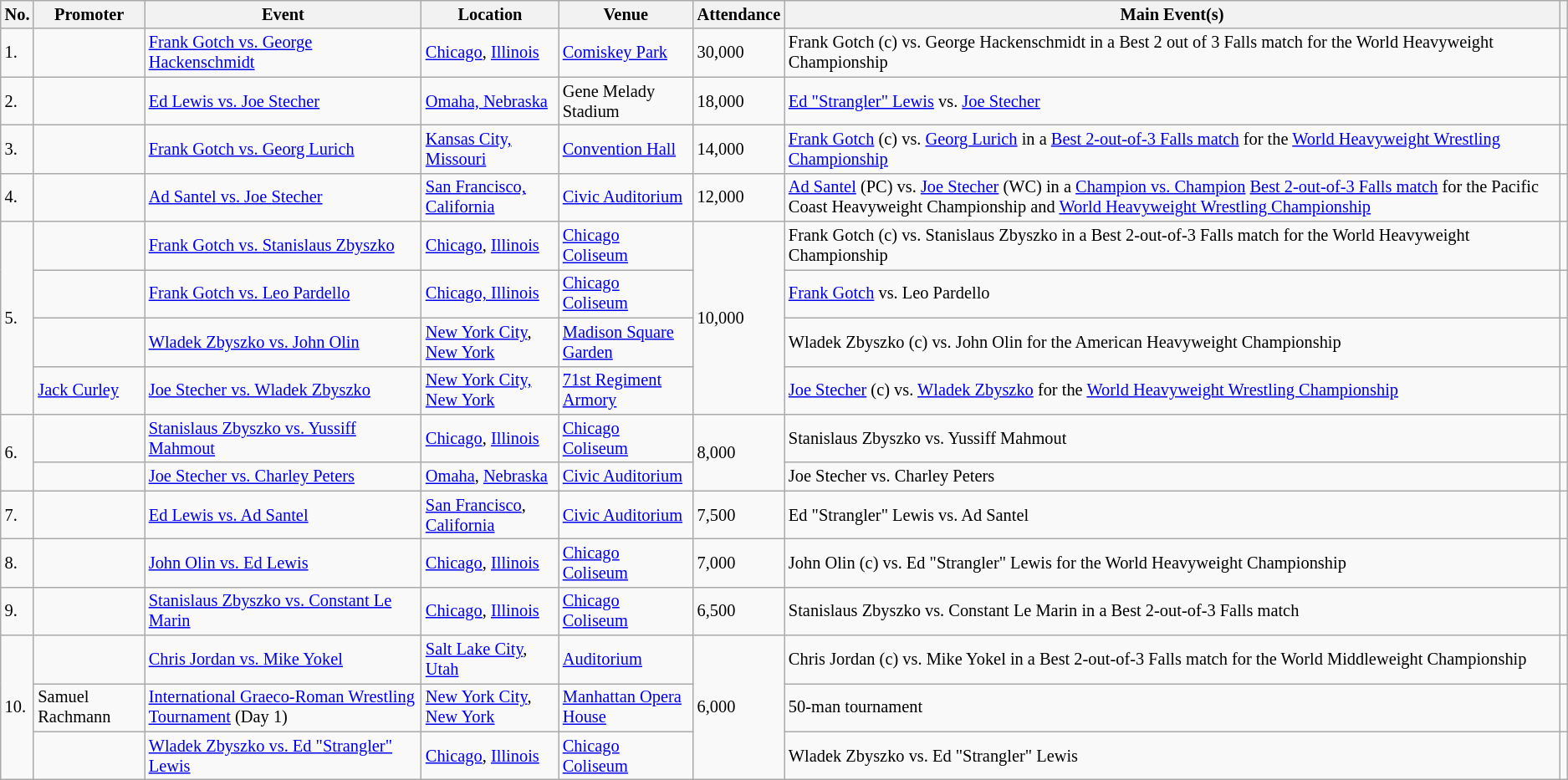<table class="wikitable sortable" style="font-size:85%;">
<tr>
<th>No.</th>
<th>Promoter</th>
<th>Event</th>
<th>Location</th>
<th>Venue</th>
<th>Attendance</th>
<th class=unsortable>Main Event(s)</th>
<th class=unsortable></th>
</tr>
<tr>
<td>1.</td>
<td></td>
<td><a href='#'>Frank Gotch vs. George Hackenschmidt</a> <br> </td>
<td><a href='#'>Chicago</a>, <a href='#'>Illinois</a></td>
<td><a href='#'>Comiskey Park</a></td>
<td>30,000</td>
<td>Frank Gotch (c) vs. George Hackenschmidt in a Best 2 out of 3 Falls match for the World Heavyweight Championship</td>
<td></td>
</tr>
<tr>
<td>2.</td>
<td></td>
<td><a href='#'>Ed Lewis vs. Joe Stecher</a> <br> </td>
<td><a href='#'>Omaha, Nebraska</a></td>
<td>Gene Melady Stadium</td>
<td>18,000</td>
<td><a href='#'>Ed "Strangler" Lewis</a> vs. <a href='#'>Joe Stecher</a></td>
<td></td>
</tr>
<tr>
<td>3.</td>
<td></td>
<td><a href='#'>Frank Gotch vs. Georg Lurich</a> <br> </td>
<td><a href='#'>Kansas City, Missouri</a></td>
<td><a href='#'>Convention Hall</a></td>
<td>14,000</td>
<td><a href='#'>Frank Gotch</a> (c) vs. <a href='#'>Georg Lurich</a> in a <a href='#'>Best 2-out-of-3 Falls match</a> for the <a href='#'>World Heavyweight Wrestling Championship</a></td>
<td></td>
</tr>
<tr>
<td>4.</td>
<td></td>
<td><a href='#'>Ad Santel vs. Joe Stecher</a> <br> </td>
<td><a href='#'>San Francisco, California</a></td>
<td><a href='#'>Civic Auditorium</a></td>
<td>12,000</td>
<td><a href='#'>Ad Santel</a> (PC) vs. <a href='#'>Joe Stecher</a> (WC) in a <a href='#'>Champion vs. Champion</a> <a href='#'>Best 2-out-of-3 Falls match</a> for the Pacific Coast Heavyweight Championship and <a href='#'>World Heavyweight Wrestling Championship</a></td>
<td></td>
</tr>
<tr>
<td rowspan=4>5.</td>
<td></td>
<td><a href='#'>Frank Gotch vs. Stanislaus Zbyszko</a> <br> </td>
<td><a href='#'>Chicago</a>, <a href='#'>Illinois</a></td>
<td><a href='#'>Chicago Coliseum</a></td>
<td rowspan=4>10,000</td>
<td>Frank Gotch (c) vs. Stanislaus Zbyszko in a Best 2-out-of-3 Falls match for the World Heavyweight Championship</td>
<td></td>
</tr>
<tr>
<td></td>
<td><a href='#'>Frank Gotch vs. Leo Pardello</a> <br> </td>
<td><a href='#'>Chicago, Illinois</a></td>
<td><a href='#'>Chicago Coliseum</a></td>
<td><a href='#'>Frank Gotch</a> vs. Leo Pardello</td>
<td></td>
</tr>
<tr>
<td></td>
<td><a href='#'>Wladek Zbyszko vs. John Olin</a> <br> </td>
<td><a href='#'>New York City</a>, <a href='#'>New York</a></td>
<td><a href='#'>Madison Square Garden</a></td>
<td>Wladek Zbyszko (c) vs. John Olin for the American Heavyweight Championship</td>
<td></td>
</tr>
<tr>
<td><a href='#'>Jack Curley</a></td>
<td><a href='#'>Joe Stecher vs. Wladek Zbyszko</a> <br> </td>
<td><a href='#'>New York City, New York</a></td>
<td><a href='#'>71st Regiment Armory</a></td>
<td><a href='#'>Joe Stecher</a> (c) vs. <a href='#'>Wladek Zbyszko</a> for the <a href='#'>World Heavyweight Wrestling Championship</a></td>
<td></td>
</tr>
<tr>
<td rowspan=2>6.</td>
<td></td>
<td><a href='#'>Stanislaus Zbyszko vs. Yussiff Mahmout</a> <br> </td>
<td><a href='#'>Chicago</a>, <a href='#'>Illinois</a></td>
<td><a href='#'>Chicago Coliseum</a></td>
<td rowspan=2>8,000</td>
<td>Stanislaus Zbyszko vs. Yussiff Mahmout</td>
<td></td>
</tr>
<tr>
<td></td>
<td><a href='#'>Joe Stecher vs. Charley Peters</a> <br> </td>
<td><a href='#'>Omaha</a>, <a href='#'>Nebraska</a></td>
<td><a href='#'>Civic Auditorium</a></td>
<td>Joe Stecher vs. Charley Peters</td>
<td></td>
</tr>
<tr>
<td>7.</td>
<td></td>
<td><a href='#'>Ed Lewis vs. Ad Santel</a> <br> </td>
<td><a href='#'>San Francisco</a>, <a href='#'>California</a></td>
<td><a href='#'>Civic Auditorium</a></td>
<td>7,500</td>
<td>Ed "Strangler" Lewis vs. Ad Santel</td>
<td></td>
</tr>
<tr>
<td>8.</td>
<td></td>
<td><a href='#'>John Olin vs. Ed Lewis</a> <br> </td>
<td><a href='#'>Chicago</a>, <a href='#'>Illinois</a></td>
<td><a href='#'>Chicago Coliseum</a></td>
<td>7,000</td>
<td>John Olin (c) vs. Ed "Strangler" Lewis for the World Heavyweight Championship</td>
<td></td>
</tr>
<tr>
<td>9.</td>
<td></td>
<td><a href='#'>Stanislaus Zbyszko vs. Constant Le Marin</a> <br> </td>
<td><a href='#'>Chicago</a>, <a href='#'>Illinois</a></td>
<td><a href='#'>Chicago Coliseum</a></td>
<td>6,500</td>
<td>Stanislaus Zbyszko vs. Constant Le Marin in a Best 2-out-of-3 Falls match</td>
<td></td>
</tr>
<tr>
<td rowspan=3>10.</td>
<td></td>
<td><a href='#'>Chris Jordan vs. Mike Yokel</a> <br> </td>
<td><a href='#'>Salt Lake City</a>, <a href='#'>Utah</a></td>
<td><a href='#'>Auditorium</a></td>
<td rowspan=3>6,000</td>
<td>Chris Jordan (c) vs. Mike Yokel in a Best 2-out-of-3 Falls match for the World Middleweight Championship</td>
<td></td>
</tr>
<tr>
<td>Samuel Rachmann</td>
<td><a href='#'>International Graeco-Roman Wrestling Tournament</a> (Day 1) <br> </td>
<td><a href='#'>New York City</a>, <a href='#'>New York</a></td>
<td><a href='#'>Manhattan Opera House</a></td>
<td>50-man tournament</td>
<td></td>
</tr>
<tr>
<td></td>
<td><a href='#'>Wladek Zbyszko vs. Ed "Strangler" Lewis</a> <br> </td>
<td><a href='#'>Chicago</a>, <a href='#'>Illinois</a></td>
<td><a href='#'>Chicago Coliseum</a></td>
<td>Wladek Zbyszko vs. Ed "Strangler" Lewis</td>
<td></td>
</tr>
</table>
